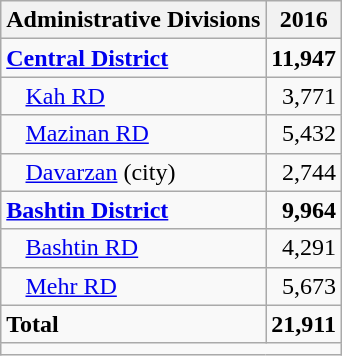<table class="wikitable">
<tr>
<th>Administrative Divisions</th>
<th>2016</th>
</tr>
<tr>
<td><strong><a href='#'>Central District</a></strong></td>
<td style="text-align: right;"><strong>11,947</strong></td>
</tr>
<tr>
<td style="padding-left: 1em;"><a href='#'>Kah RD</a></td>
<td style="text-align: right;">3,771</td>
</tr>
<tr>
<td style="padding-left: 1em;"><a href='#'>Mazinan RD</a></td>
<td style="text-align: right;">5,432</td>
</tr>
<tr>
<td style="padding-left: 1em;"><a href='#'>Davarzan</a> (city)</td>
<td style="text-align: right;">2,744</td>
</tr>
<tr>
<td><strong><a href='#'>Bashtin District</a></strong></td>
<td style="text-align: right;"><strong>9,964</strong></td>
</tr>
<tr>
<td style="padding-left: 1em;"><a href='#'>Bashtin RD</a></td>
<td style="text-align: right;">4,291</td>
</tr>
<tr>
<td style="padding-left: 1em;"><a href='#'>Mehr RD</a></td>
<td style="text-align: right;">5,673</td>
</tr>
<tr>
<td><strong>Total</strong></td>
<td style="text-align: right;"><strong>21,911</strong></td>
</tr>
<tr>
<td colspan=2></td>
</tr>
</table>
